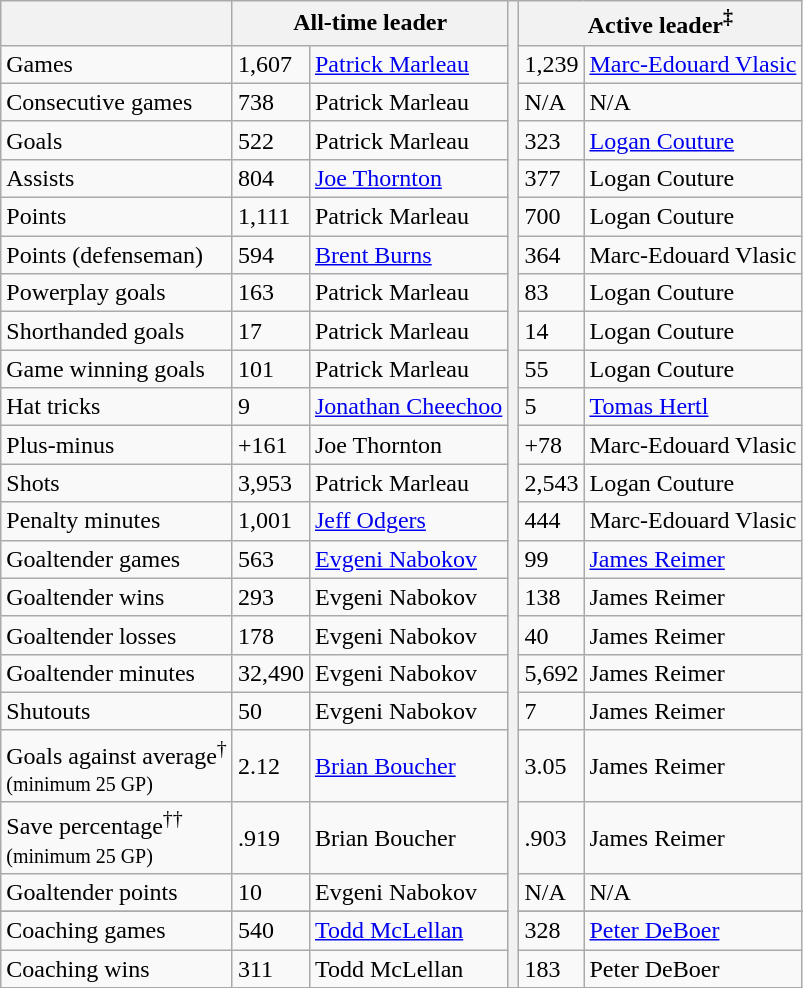<table class="wikitable">
<tr>
<th></th>
<th colspan="2">All-time leader</th>
<th rowspan="29"></th>
<th colspan="2">Active leader<sup>‡</sup></th>
</tr>
<tr>
<td>Games</td>
<td>1,607</td>
<td><a href='#'>Patrick Marleau</a></td>
<td>1,239</td>
<td><a href='#'>Marc-Edouard Vlasic</a></td>
</tr>
<tr>
<td>Consecutive games</td>
<td>738</td>
<td>Patrick Marleau <small></small></td>
<td>N/A</td>
<td>N/A</td>
</tr>
<tr>
<td>Goals</td>
<td>522</td>
<td>Patrick Marleau</td>
<td>323</td>
<td><a href='#'>Logan Couture</a></td>
</tr>
<tr>
<td>Assists</td>
<td>804</td>
<td><a href='#'>Joe Thornton</a></td>
<td>377</td>
<td>Logan Couture</td>
</tr>
<tr>
<td>Points</td>
<td>1,111</td>
<td>Patrick Marleau</td>
<td>700</td>
<td>Logan Couture</td>
</tr>
<tr>
<td>Points (defenseman)</td>
<td>594</td>
<td><a href='#'>Brent Burns</a></td>
<td>364</td>
<td>Marc-Edouard Vlasic</td>
</tr>
<tr>
<td>Powerplay goals</td>
<td>163</td>
<td>Patrick Marleau</td>
<td>83</td>
<td>Logan Couture</td>
</tr>
<tr>
<td>Shorthanded goals</td>
<td>17</td>
<td>Patrick Marleau</td>
<td>14</td>
<td>Logan Couture</td>
</tr>
<tr>
<td>Game winning goals</td>
<td>101</td>
<td>Patrick Marleau</td>
<td>55</td>
<td>Logan Couture</td>
</tr>
<tr>
<td>Hat tricks</td>
<td>9</td>
<td><a href='#'>Jonathan Cheechoo</a></td>
<td>5</td>
<td><a href='#'>Tomas Hertl</a></td>
</tr>
<tr>
<td>Plus-minus</td>
<td>+161</td>
<td>Joe Thornton</td>
<td>+78</td>
<td>Marc-Edouard Vlasic</td>
</tr>
<tr>
<td>Shots</td>
<td>3,953</td>
<td>Patrick Marleau</td>
<td>2,543</td>
<td>Logan Couture</td>
</tr>
<tr>
<td>Penalty minutes</td>
<td>1,001</td>
<td><a href='#'>Jeff Odgers</a></td>
<td>444</td>
<td>Marc-Edouard Vlasic</td>
</tr>
<tr>
<td>Goaltender games</td>
<td>563</td>
<td><a href='#'>Evgeni Nabokov</a></td>
<td>99</td>
<td><a href='#'>James Reimer</a></td>
</tr>
<tr>
<td>Goaltender wins</td>
<td>293</td>
<td>Evgeni Nabokov</td>
<td>138</td>
<td>James Reimer</td>
</tr>
<tr>
<td>Goaltender losses</td>
<td>178</td>
<td>Evgeni Nabokov</td>
<td>40</td>
<td>James Reimer</td>
</tr>
<tr>
<td>Goaltender minutes</td>
<td>32,490</td>
<td>Evgeni Nabokov</td>
<td>5,692</td>
<td>James Reimer</td>
</tr>
<tr>
<td>Shutouts</td>
<td>50</td>
<td>Evgeni Nabokov</td>
<td>7</td>
<td>James Reimer</td>
</tr>
<tr>
<td>Goals against average<sup>†</sup><br><small>(minimum 25 GP)</small></td>
<td>2.12</td>
<td><a href='#'>Brian Boucher</a></td>
<td>3.05</td>
<td>James Reimer</td>
</tr>
<tr>
<td>Save percentage<sup>††</sup><br><small>(minimum 25 GP)</small></td>
<td>.919</td>
<td>Brian Boucher</td>
<td>.903</td>
<td>James Reimer</td>
</tr>
<tr>
<td>Goaltender points</td>
<td>10</td>
<td>Evgeni Nabokov</td>
<td>N/A</td>
<td>N/A</td>
</tr>
<tr>
</tr>
<tr>
<td>Coaching games</td>
<td>540</td>
<td><a href='#'>Todd McLellan</a></td>
<td>328</td>
<td><a href='#'>Peter DeBoer</a></td>
</tr>
<tr>
<td>Coaching wins</td>
<td>311</td>
<td>Todd McLellan</td>
<td>183</td>
<td>Peter DeBoer</td>
</tr>
</table>
